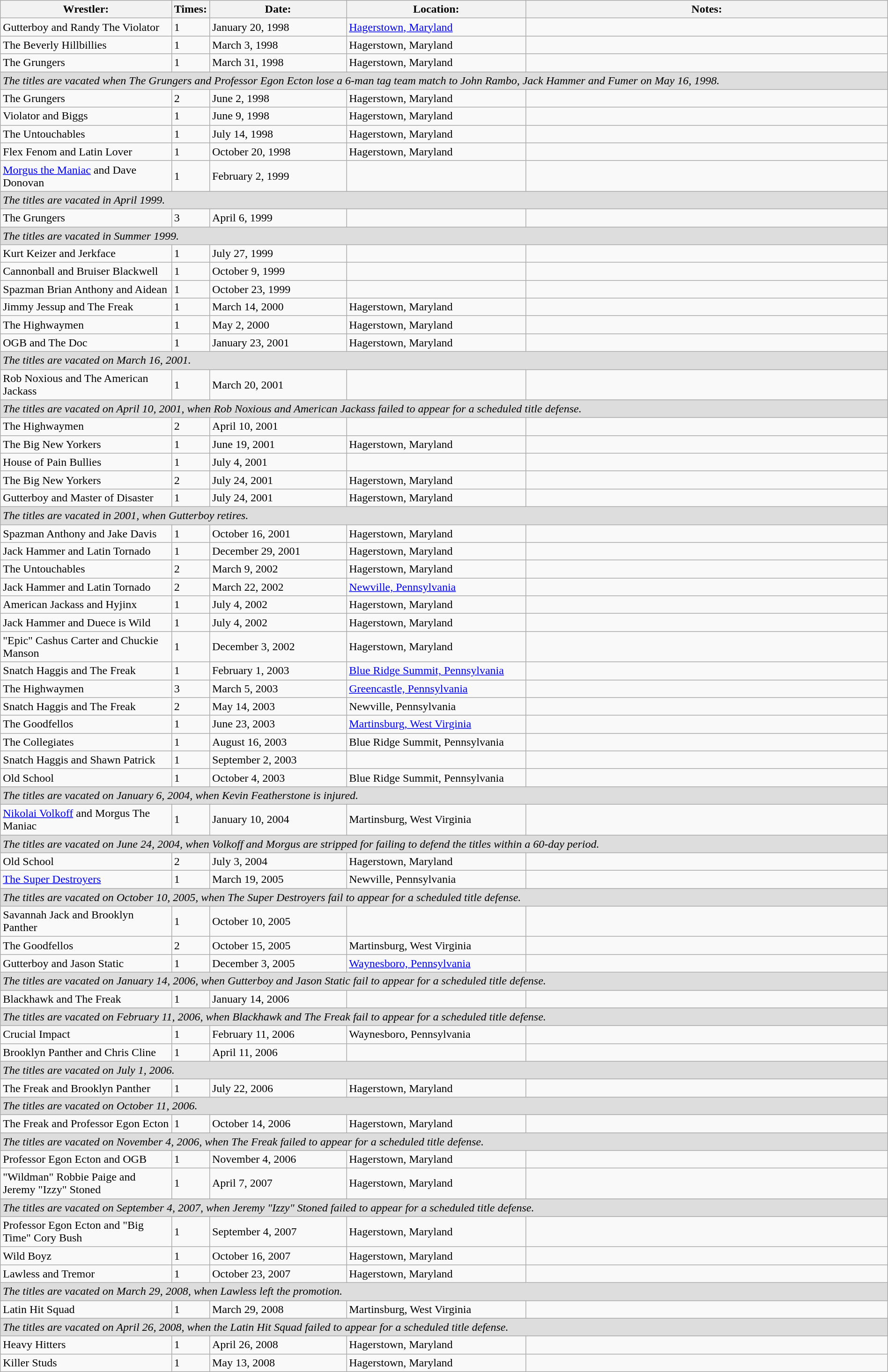<table class="wikitable" width=100%>
<tr>
<th width=20%>Wrestler:</th>
<th width=0%>Times:</th>
<th width=16%>Date:</th>
<th width=21%>Location:</th>
<th width=43%>Notes:</th>
</tr>
<tr>
<td>Gutterboy and Randy The Violator</td>
<td>1</td>
<td>January 20, 1998</td>
<td><a href='#'>Hagerstown, Maryland</a></td>
<td></td>
</tr>
<tr>
<td>The Beverly Hillbillies<br></td>
<td>1</td>
<td>March 3, 1998</td>
<td>Hagerstown, Maryland</td>
<td></td>
</tr>
<tr>
<td>The Grungers<br></td>
<td>1</td>
<td>March 31, 1998</td>
<td>Hagerstown, Maryland</td>
<td></td>
</tr>
<tr>
<td style="background: #dddddd;" colspan=5><em>The titles are vacated when The Grungers and Professor Egon Ecton lose a 6-man tag team match to John Rambo, Jack Hammer and Fumer on May 16, 1998.</em></td>
</tr>
<tr>
<td>The Grungers</td>
<td>2</td>
<td>June 2, 1998</td>
<td>Hagerstown, Maryland</td>
<td></td>
</tr>
<tr>
<td>Violator and Biggs</td>
<td>1</td>
<td>June 9, 1998</td>
<td>Hagerstown, Maryland</td>
<td></td>
</tr>
<tr>
<td>The Untouchables<br></td>
<td>1</td>
<td>July 14, 1998</td>
<td>Hagerstown, Maryland</td>
<td></td>
</tr>
<tr>
<td>Flex Fenom  and Latin Lover</td>
<td>1</td>
<td>October 20, 1998</td>
<td>Hagerstown, Maryland</td>
<td></td>
</tr>
<tr>
<td><a href='#'>Morgus the Maniac</a> and Dave Donovan</td>
<td>1</td>
<td>February 2, 1999</td>
<td></td>
<td></td>
</tr>
<tr>
<td style="background: #dddddd;" colspan=5><em>The titles are vacated in April 1999.</em></td>
</tr>
<tr>
<td>The Grungers</td>
<td>3</td>
<td>April 6, 1999</td>
<td></td>
<td></td>
</tr>
<tr>
<td style="background: #dddddd;" colspan=5><em>The titles are vacated in Summer 1999.</em></td>
</tr>
<tr>
<td>Kurt Keizer and Jerkface</td>
<td>1</td>
<td>July 27, 1999</td>
<td></td>
<td></td>
</tr>
<tr>
<td>Cannonball and Bruiser Blackwell</td>
<td>1</td>
<td>October 9, 1999</td>
<td></td>
<td></td>
</tr>
<tr>
<td>Spazman Brian Anthony and Aidean </td>
<td>1</td>
<td>October 23, 1999</td>
<td></td>
<td></td>
</tr>
<tr>
<td>Jimmy Jessup and The Freak</td>
<td>1</td>
<td>March 14, 2000</td>
<td>Hagerstown, Maryland</td>
<td></td>
</tr>
<tr>
<td>The Highwaymen<br></td>
<td>1</td>
<td>May 2, 2000</td>
<td>Hagerstown, Maryland</td>
<td></td>
</tr>
<tr>
<td>OGB and The Doc</td>
<td>1</td>
<td>January 23, 2001</td>
<td>Hagerstown, Maryland</td>
<td></td>
</tr>
<tr>
<td style="background: #dddddd;" colspan=5><em>The titles are vacated on March 16, 2001.</em></td>
</tr>
<tr>
<td>Rob Noxious and The American Jackass</td>
<td>1</td>
<td>March 20, 2001</td>
<td></td>
<td></td>
</tr>
<tr>
<td style="background: #dddddd;" colspan=5><em>The titles are vacated on April 10, 2001, when Rob Noxious and American Jackass failed to appear for a scheduled title defense.</em></td>
</tr>
<tr>
<td>The Highwaymen</td>
<td>2</td>
<td>April 10, 2001</td>
<td></td>
<td></td>
</tr>
<tr>
<td>The Big New Yorkers<br></td>
<td>1</td>
<td>June 19, 2001</td>
<td>Hagerstown, Maryland</td>
<td></td>
</tr>
<tr>
<td>House of Pain Bullies<br></td>
<td>1</td>
<td>July 4, 2001</td>
<td></td>
<td></td>
</tr>
<tr>
<td>The Big New Yorkers</td>
<td>2</td>
<td>July 24, 2001</td>
<td>Hagerstown, Maryland</td>
<td></td>
</tr>
<tr>
<td>Gutterboy  and Master of Disaster</td>
<td>1</td>
<td>July 24, 2001</td>
<td>Hagerstown, Maryland</td>
<td></td>
</tr>
<tr>
<td style="background: #dddddd;" colspan=5><em>The titles are vacated in 2001, when Gutterboy retires.</em></td>
</tr>
<tr>
<td>Spazman Anthony and Jake Davis </td>
<td>1</td>
<td>October 16, 2001</td>
<td>Hagerstown, Maryland</td>
<td></td>
</tr>
<tr>
<td>Jack Hammer  and Latin Tornado</td>
<td>1</td>
<td>December 29, 2001</td>
<td>Hagerstown, Maryland</td>
<td></td>
</tr>
<tr>
<td>The Untouchables</td>
<td>2</td>
<td>March 9, 2002</td>
<td>Hagerstown, Maryland</td>
<td></td>
</tr>
<tr>
<td>Jack Hammer  and Latin Tornado </td>
<td>2</td>
<td>March 22, 2002</td>
<td><a href='#'>Newville, Pennsylvania</a></td>
<td></td>
</tr>
<tr>
<td>American Jackass  and Hyjinx</td>
<td>1</td>
<td>July 4, 2002</td>
<td>Hagerstown, Maryland</td>
<td></td>
</tr>
<tr>
<td>Jack Hammer  and Duece is Wild</td>
<td>1</td>
<td>July 4, 2002</td>
<td>Hagerstown, Maryland</td>
<td></td>
</tr>
<tr>
<td>"Epic" Cashus Carter and Chuckie Manson</td>
<td>1</td>
<td>December 3, 2002</td>
<td>Hagerstown, Maryland</td>
<td></td>
</tr>
<tr>
<td>Snatch Haggis and The Freak </td>
<td>1</td>
<td>February 1, 2003</td>
<td><a href='#'>Blue Ridge Summit, Pennsylvania</a></td>
<td></td>
</tr>
<tr>
<td>The Highwaymen</td>
<td>3</td>
<td>March 5, 2003</td>
<td><a href='#'>Greencastle, Pennsylvania</a></td>
<td></td>
</tr>
<tr>
<td>Snatch Haggis  and The Freak </td>
<td>2</td>
<td>May 14, 2003</td>
<td>Newville, Pennsylvania</td>
<td></td>
</tr>
<tr>
<td>The Goodfellos<br></td>
<td>1</td>
<td>June 23, 2003</td>
<td><a href='#'>Martinsburg, West Virginia</a></td>
<td></td>
</tr>
<tr>
<td>The Collegiates<br></td>
<td>1</td>
<td>August 16, 2003</td>
<td>Blue Ridge Summit, Pennsylvania</td>
<td></td>
</tr>
<tr>
<td>Snatch Haggis  and Shawn Patrick</td>
<td>1</td>
<td>September 2, 2003</td>
<td></td>
<td></td>
</tr>
<tr>
<td>Old School<br></td>
<td>1</td>
<td>October 4, 2003</td>
<td>Blue Ridge Summit, Pennsylvania</td>
<td></td>
</tr>
<tr>
<td style="background: #dddddd;" colspan=5><em>The titles are vacated on January 6, 2004, when Kevin Featherstone is injured.</em></td>
</tr>
<tr>
<td><a href='#'>Nikolai Volkoff</a> and Morgus The Maniac </td>
<td>1</td>
<td>January 10, 2004</td>
<td>Martinsburg, West Virginia</td>
<td></td>
</tr>
<tr>
<td style="background: #dddddd;" colspan=5><em>The titles are vacated on June 24, 2004, when Volkoff and Morgus are stripped for failing to defend the titles within a 60-day period.</em></td>
</tr>
<tr>
<td>Old School</td>
<td>2</td>
<td>July 3, 2004</td>
<td>Hagerstown, Maryland</td>
<td></td>
</tr>
<tr>
<td><a href='#'>The Super Destroyers</a><br></td>
<td>1</td>
<td>March 19, 2005</td>
<td>Newville, Pennsylvania</td>
<td></td>
</tr>
<tr>
<td style="background: #dddddd;" colspan=5><em>The titles are vacated on October 10, 2005, when The Super Destroyers fail to appear for a scheduled title defense.</em></td>
</tr>
<tr>
<td>Savannah Jack and Brooklyn Panther</td>
<td>1</td>
<td>October 10, 2005</td>
<td></td>
<td></td>
</tr>
<tr>
<td>The Goodfellos</td>
<td>2</td>
<td>October 15, 2005</td>
<td>Martinsburg, West Virginia</td>
<td></td>
</tr>
<tr>
<td>Gutterboy and Jason Static</td>
<td>1</td>
<td>December 3, 2005</td>
<td><a href='#'>Waynesboro, Pennsylvania</a></td>
<td></td>
</tr>
<tr>
<td style="background: #dddddd;" colspan=5><em>The titles are vacated on January 14, 2006, when Gutterboy and Jason Static fail to appear for a scheduled title defense.</em></td>
</tr>
<tr>
<td>Blackhawk and The Freak</td>
<td>1</td>
<td>January 14, 2006</td>
<td></td>
<td></td>
</tr>
<tr>
<td style="background: #dddddd;" colspan=5><em>The titles are vacated on February 11, 2006, when Blackhawk and The Freak fail to appear for a scheduled title defense.</em></td>
</tr>
<tr>
<td>Crucial Impact<br></td>
<td>1</td>
<td>February 11, 2006</td>
<td>Waynesboro, Pennsylvania</td>
<td></td>
</tr>
<tr>
<td>Brooklyn Panther and Chris Cline</td>
<td>1</td>
<td>April 11, 2006</td>
<td></td>
<td></td>
</tr>
<tr>
<td style="background: #dddddd;" colspan=5><em>The titles are vacated on July 1, 2006.</em></td>
</tr>
<tr>
<td>The Freak and Brooklyn Panther</td>
<td>1</td>
<td>July 22, 2006</td>
<td>Hagerstown, Maryland</td>
<td></td>
</tr>
<tr>
<td style="background: #dddddd;" colspan=5><em>The titles are vacated on October 11, 2006.</em></td>
</tr>
<tr>
<td>The Freak and Professor Egon Ecton</td>
<td>1</td>
<td>October 14, 2006</td>
<td>Hagerstown, Maryland</td>
<td></td>
</tr>
<tr>
<td style="background: #dddddd;" colspan=5><em>The titles are vacated on November 4, 2006, when The Freak failed to appear for a scheduled title defense.</em></td>
</tr>
<tr>
<td>Professor Egon Ecton and OGB</td>
<td>1</td>
<td>November 4, 2006</td>
<td>Hagerstown, Maryland</td>
<td></td>
</tr>
<tr>
<td>"Wildman" Robbie Paige and Jeremy "Izzy" Stoned</td>
<td>1</td>
<td>April 7, 2007</td>
<td>Hagerstown, Maryland</td>
<td></td>
</tr>
<tr>
<td style="background: #dddddd;" colspan=5><em>The titles are vacated on September 4, 2007, when Jeremy "Izzy" Stoned failed to appear for a scheduled title defense.</em></td>
</tr>
<tr>
<td>Professor Egon Ecton and "Big Time" Cory Bush</td>
<td>1</td>
<td>September 4, 2007</td>
<td>Hagerstown, Maryland</td>
<td></td>
</tr>
<tr>
<td>Wild Boyz<br></td>
<td>1</td>
<td>October 16, 2007</td>
<td>Hagerstown, Maryland</td>
<td></td>
</tr>
<tr>
<td>Lawless and Tremor</td>
<td>1</td>
<td>October 23, 2007</td>
<td>Hagerstown, Maryland</td>
<td></td>
</tr>
<tr>
<td style="background: #dddddd;" colspan=5><em>The titles are vacated on March 29, 2008, when Lawless left the promotion.</em></td>
</tr>
<tr>
<td>Latin Hit Squad<br></td>
<td>1</td>
<td>March 29, 2008</td>
<td>Martinsburg, West Virginia</td>
<td></td>
</tr>
<tr>
<td style="background: #dddddd;" colspan=5><em>The titles are vacated on April 26, 2008, when the Latin Hit Squad failed to appear for a scheduled title defense.</em></td>
</tr>
<tr>
<td>Heavy Hitters<br></td>
<td>1</td>
<td>April 26, 2008</td>
<td>Hagerstown, Maryland</td>
<td></td>
</tr>
<tr>
<td>Killer Studs<br></td>
<td>1</td>
<td>May 13, 2008</td>
<td>Hagerstown, Maryland</td>
<td></td>
</tr>
</table>
